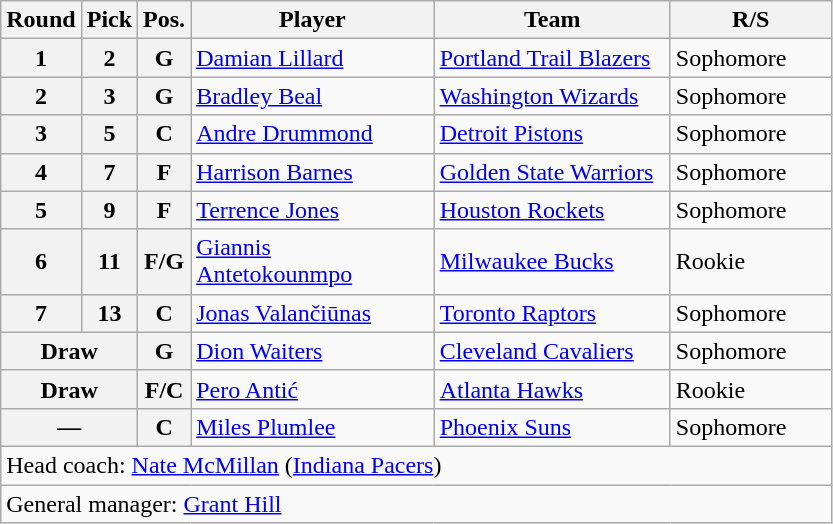<table class="wikitable">
<tr>
<th>Round</th>
<th>Pick</th>
<th>Pos.</th>
<th style="width:155px;">Player</th>
<th width=150>Team</th>
<th width=100>R/S</th>
</tr>
<tr>
<th>1</th>
<th>2</th>
<th>G</th>
<td><a href='#'>Damian Lillard</a></td>
<td><a href='#'>Portland Trail Blazers</a></td>
<td>Sophomore</td>
</tr>
<tr>
<th>2</th>
<th>3</th>
<th>G</th>
<td><a href='#'>Bradley Beal</a></td>
<td><a href='#'>Washington Wizards</a></td>
<td>Sophomore</td>
</tr>
<tr>
<th>3</th>
<th>5</th>
<th>C</th>
<td><a href='#'>Andre Drummond</a></td>
<td><a href='#'>Detroit Pistons</a></td>
<td>Sophomore</td>
</tr>
<tr>
<th>4</th>
<th>7</th>
<th>F</th>
<td><a href='#'>Harrison Barnes</a></td>
<td><a href='#'>Golden State Warriors</a></td>
<td>Sophomore</td>
</tr>
<tr>
<th>5</th>
<th>9</th>
<th>F</th>
<td><a href='#'>Terrence Jones</a></td>
<td><a href='#'>Houston Rockets</a></td>
<td>Sophomore</td>
</tr>
<tr>
<th>6</th>
<th>11</th>
<th>F/G</th>
<td><a href='#'>Giannis Antetokounmpo</a></td>
<td><a href='#'>Milwaukee Bucks</a></td>
<td>Rookie</td>
</tr>
<tr>
<th>7</th>
<th>13</th>
<th>C</th>
<td><a href='#'>Jonas Valančiūnas</a></td>
<td><a href='#'>Toronto Raptors</a></td>
<td>Sophomore</td>
</tr>
<tr>
<th !scope="col" colspan="2">Draw</th>
<th>G</th>
<td><a href='#'>Dion Waiters</a></td>
<td><a href='#'>Cleveland Cavaliers</a></td>
<td>Sophomore</td>
</tr>
<tr>
<th !scope="col" colspan="2">Draw</th>
<th>F/C</th>
<td><a href='#'>Pero Antić</a></td>
<td><a href='#'>Atlanta Hawks</a></td>
<td>Rookie</td>
</tr>
<tr>
<th !scope="col" colspan="2">—</th>
<th>C</th>
<td><a href='#'>Miles Plumlee</a></td>
<td><a href='#'>Phoenix Suns</a></td>
<td>Sophomore</td>
</tr>
<tr>
<td colspan="6">Head coach: <a href='#'>Nate McMillan</a> (<a href='#'>Indiana Pacers</a>)</td>
</tr>
<tr>
<td colspan="6">General manager: <a href='#'>Grant Hill</a></td>
</tr>
</table>
